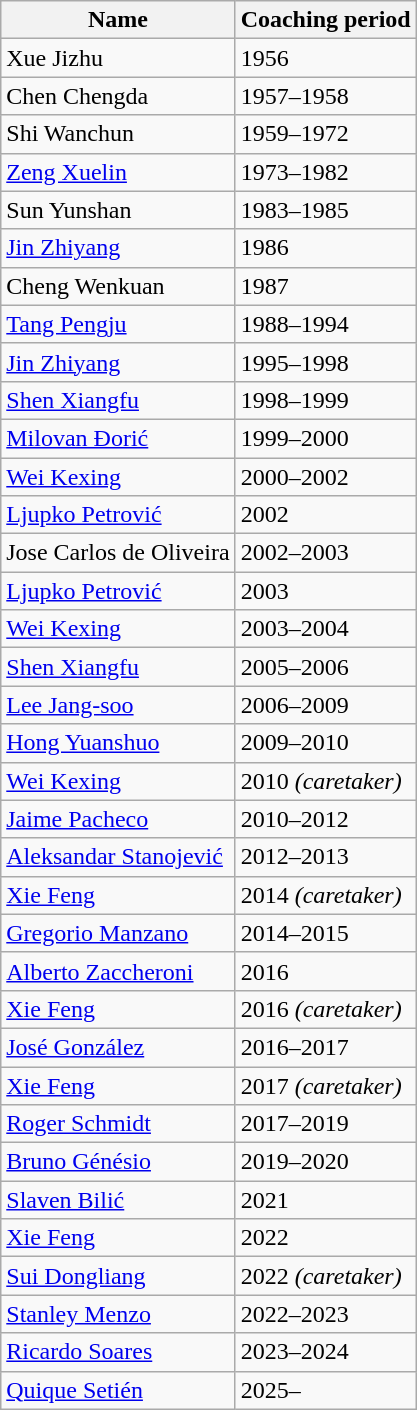<table class="wikitable" style="text-align: left">
<tr>
<th>Name</th>
<th>Coaching period</th>
</tr>
<tr>
<td> Xue Jizhu</td>
<td>1956</td>
</tr>
<tr>
<td> Chen Chengda</td>
<td>1957–1958</td>
</tr>
<tr>
<td> Shi Wanchun</td>
<td>1959–1972</td>
</tr>
<tr>
<td> <a href='#'>Zeng Xuelin</a></td>
<td>1973–1982</td>
</tr>
<tr>
<td> Sun Yunshan</td>
<td>1983–1985</td>
</tr>
<tr>
<td> <a href='#'>Jin Zhiyang</a></td>
<td>1986</td>
</tr>
<tr>
<td> Cheng Wenkuan</td>
<td>1987</td>
</tr>
<tr>
<td> <a href='#'>Tang Pengju</a></td>
<td>1988–1994</td>
</tr>
<tr>
<td> <a href='#'>Jin Zhiyang</a></td>
<td>1995–1998</td>
</tr>
<tr>
<td> <a href='#'>Shen Xiangfu</a></td>
<td>1998–1999</td>
</tr>
<tr>
<td> <a href='#'>Milovan Đorić</a></td>
<td>1999–2000</td>
</tr>
<tr>
<td> <a href='#'>Wei Kexing</a></td>
<td>2000–2002</td>
</tr>
<tr>
<td> <a href='#'>Ljupko Petrović</a></td>
<td>2002</td>
</tr>
<tr>
<td> Jose Carlos de Oliveira</td>
<td>2002–2003</td>
</tr>
<tr>
<td> <a href='#'>Ljupko Petrović</a></td>
<td>2003</td>
</tr>
<tr>
<td> <a href='#'>Wei Kexing</a></td>
<td>2003–2004</td>
</tr>
<tr>
<td> <a href='#'>Shen Xiangfu</a></td>
<td>2005–2006</td>
</tr>
<tr>
<td> <a href='#'>Lee Jang-soo</a></td>
<td>2006–2009</td>
</tr>
<tr>
<td> <a href='#'>Hong Yuanshuo</a></td>
<td>2009–2010</td>
</tr>
<tr>
<td> <a href='#'>Wei Kexing</a></td>
<td>2010 <em>(caretaker)</em></td>
</tr>
<tr>
<td> <a href='#'>Jaime Pacheco</a></td>
<td>2010–2012</td>
</tr>
<tr>
<td> <a href='#'>Aleksandar Stanojević</a></td>
<td>2012–2013</td>
</tr>
<tr>
<td> <a href='#'>Xie Feng</a></td>
<td>2014 <em>(caretaker)</em></td>
</tr>
<tr>
<td> <a href='#'>Gregorio Manzano</a></td>
<td>2014–2015</td>
</tr>
<tr>
<td> <a href='#'>Alberto Zaccheroni</a></td>
<td>2016</td>
</tr>
<tr>
<td> <a href='#'>Xie Feng</a></td>
<td>2016 <em>(caretaker)</em></td>
</tr>
<tr>
<td> <a href='#'>José González</a></td>
<td>2016–2017</td>
</tr>
<tr>
<td> <a href='#'>Xie Feng</a></td>
<td>2017 <em>(caretaker)</em></td>
</tr>
<tr>
<td> <a href='#'>Roger Schmidt</a></td>
<td>2017–2019</td>
</tr>
<tr>
<td> <a href='#'>Bruno Génésio</a></td>
<td>2019–2020</td>
</tr>
<tr>
<td> <a href='#'>Slaven Bilić</a></td>
<td>2021</td>
</tr>
<tr>
<td> <a href='#'>Xie Feng</a></td>
<td>2022</td>
</tr>
<tr>
<td> <a href='#'>Sui Dongliang</a></td>
<td>2022 <em>(caretaker)</em></td>
</tr>
<tr>
<td> <a href='#'>Stanley Menzo</a></td>
<td>2022–2023</td>
</tr>
<tr>
<td> <a href='#'>Ricardo Soares</a></td>
<td>2023–2024</td>
</tr>
<tr>
<td> <a href='#'>Quique Setién</a></td>
<td>2025–</td>
</tr>
</table>
